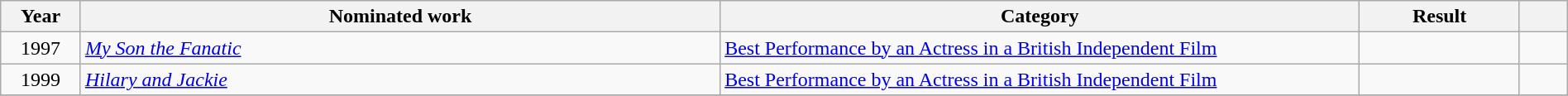<table class="wikitable" style="width:100%;">
<tr>
<th width=5%>Year</th>
<th style="width:40%;">Nominated work</th>
<th style="width:40%;">Category</th>
<th style="width:10%;">Result</th>
<th width=3%></th>
</tr>
<tr>
<td style="text-align:center;">1997</td>
<td><em><a href='#'>My Son the Fanatic</a></em></td>
<td><a href='#'>Best Performance by an Actress in a British Independent Film</a></td>
<td></td>
<td style=text-align:center></td>
</tr>
<tr>
<td style=text-align:center>1999</td>
<td><em><a href='#'>Hilary and Jackie</a></em></td>
<td><a href='#'>Best Performance by an Actress in a British Independent Film</a></td>
<td></td>
<td style=text-align:center></td>
</tr>
<tr>
</tr>
</table>
